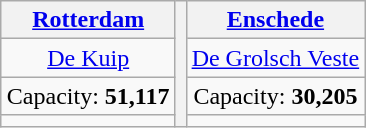<table class="wikitable" style="text-align:center; margin-left:auto; margin-right:auto; border:none;">
<tr>
<th><a href='#'>Rotterdam</a></th>
<th rowspan="4"></th>
<th><a href='#'>Enschede</a></th>
</tr>
<tr>
<td><a href='#'>De Kuip</a></td>
<td><a href='#'>De Grolsch Veste</a></td>
</tr>
<tr>
<td>Capacity: <strong>51,117</strong></td>
<td>Capacity: <strong>30,205</strong></td>
</tr>
<tr>
<td></td>
<td></td>
</tr>
</table>
